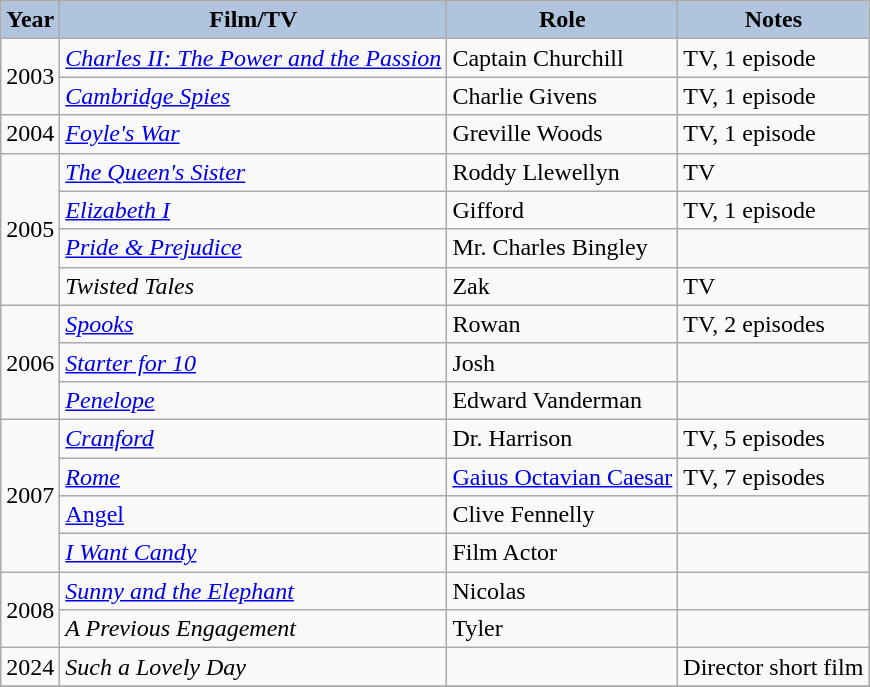<table class="wikitable">
<tr>
<th style="background:#B0C4DE;">Year</th>
<th style="background:#B0C4DE;">Film/TV</th>
<th style="background:#B0C4DE;">Role</th>
<th style="background:#B0C4DE;">Notes</th>
</tr>
<tr>
<td rowspan=2>2003</td>
<td><em><a href='#'>Charles II: The Power and the Passion</a></em></td>
<td>Captain Churchill</td>
<td>TV, 1 episode</td>
</tr>
<tr>
<td><em><a href='#'>Cambridge Spies</a></em></td>
<td>Charlie Givens</td>
<td>TV, 1 episode</td>
</tr>
<tr>
<td>2004</td>
<td><em><a href='#'>Foyle's War</a></em></td>
<td>Greville Woods</td>
<td>TV, 1 episode</td>
</tr>
<tr>
<td rowspan=4>2005</td>
<td><em><a href='#'>The Queen's Sister</a></em></td>
<td>Roddy Llewellyn</td>
<td>TV</td>
</tr>
<tr>
<td><em><a href='#'>Elizabeth I</a></em></td>
<td>Gifford</td>
<td>TV, 1 episode</td>
</tr>
<tr>
<td><em><a href='#'>Pride & Prejudice</a></em></td>
<td>Mr. Charles Bingley</td>
<td></td>
</tr>
<tr>
<td><em>Twisted Tales</em></td>
<td>Zak</td>
<td>TV</td>
</tr>
<tr>
<td rowspan=3>2006</td>
<td><em><a href='#'>Spooks</a></em></td>
<td>Rowan</td>
<td>TV, 2 episodes</td>
</tr>
<tr>
<td><em><a href='#'>Starter for 10</a></em></td>
<td>Josh</td>
<td></td>
</tr>
<tr>
<td><em><a href='#'>Penelope</a></em></td>
<td>Edward Vanderman</td>
<td></td>
</tr>
<tr>
<td rowspan=4>2007</td>
<td><em><a href='#'>Cranford</a></em></td>
<td>Dr. Harrison</td>
<td>TV, 5 episodes</td>
</tr>
<tr>
<td><em><a href='#'>Rome</a></em></td>
<td><a href='#'>Gaius Octavian Caesar</a></td>
<td>TV, 7 episodes</td>
</tr>
<tr>
<td><em><a href='#'></em>Angel<em></a></em></td>
<td>Clive Fennelly</td>
<td></td>
</tr>
<tr>
<td><em><a href='#'>I Want Candy</a></em></td>
<td>Film Actor</td>
<td></td>
</tr>
<tr>
<td rowspan=2>2008</td>
<td><em><a href='#'>Sunny and the Elephant</a></em></td>
<td>Nicolas</td>
<td></td>
</tr>
<tr>
<td><em>A Previous Engagement</em></td>
<td>Tyler</td>
<td></td>
</tr>
<tr>
<td>2024</td>
<td><em>Such a Lovely Day</em></td>
<td></td>
<td>Director short film</td>
</tr>
<tr>
</tr>
</table>
